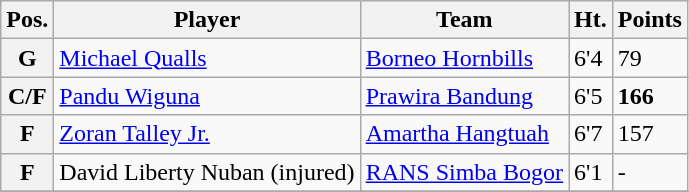<table class="wikitable">
<tr>
<th>Pos.</th>
<th>Player</th>
<th>Team</th>
<th>Ht.</th>
<th>Points</th>
</tr>
<tr>
<th>G</th>
<td><a href='#'>Michael Qualls</a></td>
<td><a href='#'>Borneo Hornbills</a></td>
<td>6'4</td>
<td>79</td>
</tr>
<tr>
<th>C/F</th>
<td><a href='#'>Pandu Wiguna</a></td>
<td><a href='#'>Prawira Bandung</a></td>
<td>6'5</td>
<td><strong>166</strong></td>
</tr>
<tr>
<th>F</th>
<td><a href='#'>Zoran Talley Jr.</a></td>
<td><a href='#'>Amartha Hangtuah</a></td>
<td>6'7</td>
<td>157</td>
</tr>
<tr>
<th>F</th>
<td>David Liberty Nuban (injured)</td>
<td><a href='#'>RANS Simba Bogor</a></td>
<td>6'1</td>
<td>-</td>
</tr>
<tr>
</tr>
</table>
